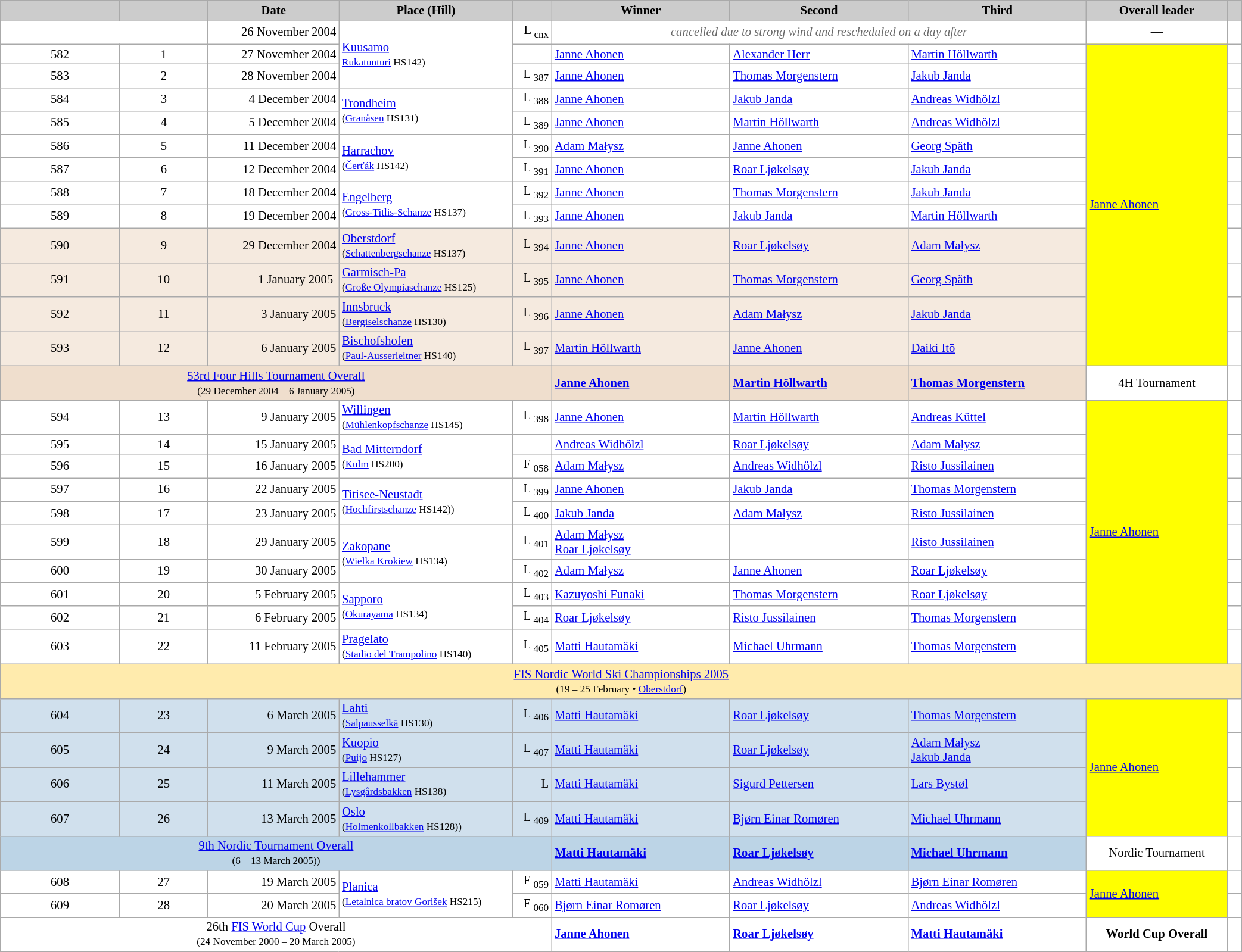<table class="wikitable plainrowheaders" style="background:#fff; font-size:86%; width:110%; line-height:16px; border:grey solid 1px; border-collapse:collapse;">
<tr>
<th scope="col" style="background:#ccc; width=30 px;"></th>
<th scope="col" style="background:#ccc; width=30 px;"></th>
<th scope="col" style="background:#ccc; width:140px;">Date</th>
<th scope="col" style="background:#ccc; width:188px;">Place (Hill)</th>
<th scope="col" style="background:#ccc; width:37px;"></th>
<th scope="col" style="background:#ccc; width:193px;">Winner</th>
<th scope="col" style="background:#ccc; width:193px;">Second</th>
<th scope="col" style="background:#ccc; width:193px;">Third</th>
<th scope="col" style="background:#ccc; width:151px;">Overall leader</th>
<th scope="col" style="background:#ccc; width:10px;"></th>
</tr>
<tr>
<td colspan=2></td>
<td align=right>26 November 2004</td>
<td rowspan=3> <a href='#'>Kuusamo</a><br><small><a href='#'>Rukatunturi</a> HS142)</small></td>
<td align=right>L <sub>cnx</sub></td>
<td colspan=3 align=center style=color:#696969><em>cancelled due to strong wind and rescheduled on a day after</em></td>
<td style="background:white; text-align:center">—</td>
<td></td>
</tr>
<tr>
<td align=center>582</td>
<td align=center>1</td>
<td align=right>27 November 2004</td>
<td align=right></td>
<td> <a href='#'>Janne Ahonen</a></td>
<td> <a href='#'>Alexander Herr</a></td>
<td> <a href='#'>Martin Höllwarth</a></td>
<td bgcolor=yellow rowspan=12> <a href='#'>Janne Ahonen</a></td>
<td></td>
</tr>
<tr>
<td align=center>583</td>
<td align=center>2</td>
<td align=right>28 November 2004</td>
<td align=right>L <sub>387</sub></td>
<td> <a href='#'>Janne Ahonen</a></td>
<td> <a href='#'>Thomas Morgenstern</a></td>
<td> <a href='#'>Jakub Janda</a></td>
<td></td>
</tr>
<tr>
<td align=center>584</td>
<td align=center>3</td>
<td align=right>4 December 2004</td>
<td rowspan=2> <a href='#'>Trondheim</a><br><small>(<a href='#'>Granåsen</a> HS131)</small></td>
<td align=right>L <sub>388</sub></td>
<td> <a href='#'>Janne Ahonen</a></td>
<td> <a href='#'>Jakub Janda</a></td>
<td> <a href='#'>Andreas Widhölzl</a></td>
<td></td>
</tr>
<tr>
<td align=center>585</td>
<td align=center>4</td>
<td align=right>5 December 2004</td>
<td align=right>L <sub>389</sub></td>
<td> <a href='#'>Janne Ahonen</a></td>
<td> <a href='#'>Martin Höllwarth</a></td>
<td> <a href='#'>Andreas Widhölzl</a></td>
<td></td>
</tr>
<tr>
<td align=center>586</td>
<td align=center>5</td>
<td align=right>11 December 2004</td>
<td rowspan=2> <a href='#'>Harrachov</a><br><small>(<a href='#'>Čerťák</a> HS142)</small></td>
<td align=right>L <sub>390</sub></td>
<td> <a href='#'>Adam Małysz</a></td>
<td> <a href='#'>Janne Ahonen</a></td>
<td> <a href='#'>Georg Späth</a></td>
<td></td>
</tr>
<tr>
<td align=center>587</td>
<td align=center>6</td>
<td align=right>12 December 2004</td>
<td align=right>L <sub>391</sub></td>
<td> <a href='#'>Janne Ahonen</a></td>
<td> <a href='#'>Roar Ljøkelsøy</a></td>
<td> <a href='#'>Jakub Janda</a></td>
<td></td>
</tr>
<tr>
<td align=center>588</td>
<td align=center>7</td>
<td align=right>18 December 2004</td>
<td rowspan=2> <a href='#'>Engelberg</a><br><small>(<a href='#'>Gross-Titlis-Schanze</a> HS137)</small></td>
<td align=right>L <sub>392 </sub></td>
<td> <a href='#'>Janne Ahonen</a></td>
<td> <a href='#'>Thomas Morgenstern</a></td>
<td> <a href='#'>Jakub Janda</a></td>
<td></td>
</tr>
<tr>
<td align=center>589</td>
<td align=center>8</td>
<td align=right>19 December 2004</td>
<td align=right>L <sub>393</sub></td>
<td> <a href='#'>Janne Ahonen</a></td>
<td> <a href='#'>Jakub Janda</a></td>
<td> <a href='#'>Martin Höllwarth</a></td>
<td></td>
</tr>
<tr bgcolor=#F5EADF>
<td align=center>590</td>
<td align=center>9</td>
<td align=right>29 December 2004</td>
<td> <a href='#'>Oberstdorf</a><br><small>(<a href='#'>Schattenbergschanze</a> HS137)</small></td>
<td align=right>L <sub>394</sub></td>
<td> <a href='#'>Janne Ahonen</a></td>
<td> <a href='#'>Roar Ljøkelsøy</a></td>
<td> <a href='#'>Adam Małysz</a></td>
<td bgcolor=white></td>
</tr>
<tr bgcolor=#F5EADF>
<td align=center>591</td>
<td align=center>10</td>
<td align=right>1 January 2005 </td>
<td> <a href='#'>Garmisch-Pa</a><br><small>(<a href='#'>Große Olympiaschanze</a> HS125)</small></td>
<td align=right>L <sub>395</sub></td>
<td> <a href='#'>Janne Ahonen</a></td>
<td> <a href='#'>Thomas Morgenstern</a></td>
<td> <a href='#'>Georg Späth</a></td>
<td bgcolor=white></td>
</tr>
<tr bgcolor=#F5EADF>
<td align=center>592</td>
<td align=center>11</td>
<td align=right>3 January 2005</td>
<td> <a href='#'>Innsbruck</a><br><small>(<a href='#'>Bergiselschanze</a> HS130)</small></td>
<td align=right>L <sub>396</sub></td>
<td> <a href='#'>Janne Ahonen</a></td>
<td> <a href='#'>Adam Małysz</a></td>
<td> <a href='#'>Jakub Janda</a></td>
<td bgcolor=white></td>
</tr>
<tr bgcolor=#F5EADF>
<td align=center>593</td>
<td align=center>12</td>
<td align=right>6 January 2005</td>
<td> <a href='#'>Bischofshofen</a><br><small>(<a href='#'>Paul-Ausserleitner</a> HS140)</small></td>
<td align=right>L <sub>397</sub></td>
<td> <a href='#'>Martin Höllwarth</a></td>
<td> <a href='#'>Janne Ahonen</a></td>
<td> <a href='#'>Daiki Itō</a></td>
<td bgcolor=white></td>
</tr>
<tr bgcolor=#EFDECD>
<td colspan=5 align=center><a href='#'>53rd Four Hills Tournament Overall</a><br><small>(29 December 2004 – 6 January 2005)</small></td>
<td> <strong><a href='#'>Janne Ahonen</a></strong></td>
<td> <strong><a href='#'>Martin Höllwarth</a></strong></td>
<td> <strong><a href='#'>Thomas Morgenstern</a></strong></td>
<td bgcolor=white align=center>4H Tournament</td>
<td bgcolor=white></td>
</tr>
<tr>
<td align=center>594</td>
<td align=center>13</td>
<td align=right>9 January 2005</td>
<td> <a href='#'>Willingen</a><br><small>(<a href='#'>Mühlenkopfschanze</a> HS145)</small></td>
<td align=right>L <sub>398</sub></td>
<td> <a href='#'>Janne Ahonen</a></td>
<td> <a href='#'>Martin Höllwarth</a></td>
<td> <a href='#'>Andreas Küttel</a></td>
<td bgcolor=yellow rowspan=10> <a href='#'>Janne Ahonen</a></td>
<td></td>
</tr>
<tr>
<td align=center>595</td>
<td align=center>14</td>
<td align=right>15 January 2005</td>
<td rowspan=2> <a href='#'>Bad Mitterndorf</a><br><small>(<a href='#'>Kulm</a> HS200)</small></td>
<td align=right></td>
<td> <a href='#'>Andreas Widhölzl</a></td>
<td> <a href='#'>Roar Ljøkelsøy</a></td>
<td> <a href='#'>Adam Małysz</a></td>
<td></td>
</tr>
<tr>
<td align=center>596</td>
<td align=center>15</td>
<td align=right>16 January 2005</td>
<td align=right>F <sub>058</sub></td>
<td> <a href='#'>Adam Małysz</a></td>
<td> <a href='#'>Andreas Widhölzl</a></td>
<td> <a href='#'>Risto Jussilainen</a></td>
<td></td>
</tr>
<tr>
<td align=center>597</td>
<td align=center>16</td>
<td align=right>22 January 2005</td>
<td rowspan=2> <a href='#'>Titisee-Neustadt</a><br><small>(<a href='#'>Hochfirstschanze</a> HS142))</small></td>
<td align=right>L <sub>399</sub></td>
<td> <a href='#'>Janne Ahonen</a></td>
<td> <a href='#'>Jakub Janda</a></td>
<td> <a href='#'>Thomas Morgenstern</a></td>
<td></td>
</tr>
<tr>
<td align=center>598</td>
<td align=center>17</td>
<td align=right>23 January 2005</td>
<td align=right>L <sub>400</sub></td>
<td> <a href='#'>Jakub Janda</a></td>
<td> <a href='#'>Adam Małysz</a></td>
<td> <a href='#'>Risto Jussilainen</a></td>
<td></td>
</tr>
<tr>
<td align=center>599</td>
<td align=center>18</td>
<td align=right>29 January 2005</td>
<td rowspan=2> <a href='#'>Zakopane</a><br><small>(<a href='#'>Wielka Krokiew</a> HS134)</small></td>
<td align=right>L <sub>401</sub></td>
<td> <a href='#'>Adam Małysz</a><br> <a href='#'>Roar Ljøkelsøy</a></td>
<td></td>
<td> <a href='#'>Risto Jussilainen</a></td>
<td></td>
</tr>
<tr>
<td align=center>600</td>
<td align=center>19</td>
<td align=right>30 January 2005</td>
<td align=right>L <sub>402</sub></td>
<td> <a href='#'>Adam Małysz</a></td>
<td> <a href='#'>Janne Ahonen</a></td>
<td> <a href='#'>Roar Ljøkelsøy</a></td>
<td></td>
</tr>
<tr>
<td align=center>601</td>
<td align=center>20</td>
<td align=right>5 February 2005</td>
<td rowspan=2> <a href='#'>Sapporo</a><br><small>(<a href='#'>Ōkurayama</a> HS134)</small></td>
<td align=right>L <sub>403</sub></td>
<td> <a href='#'>Kazuyoshi Funaki</a></td>
<td> <a href='#'>Thomas Morgenstern</a></td>
<td> <a href='#'>Roar Ljøkelsøy</a></td>
<td></td>
</tr>
<tr>
<td align=center>602</td>
<td align=center>21</td>
<td align=right>6 February 2005</td>
<td align=right>L <sub>404</sub></td>
<td> <a href='#'>Roar Ljøkelsøy</a></td>
<td> <a href='#'>Risto Jussilainen</a></td>
<td> <a href='#'>Thomas Morgenstern</a></td>
<td></td>
</tr>
<tr>
<td align=center>603</td>
<td align=center>22</td>
<td align=right>11 February 2005</td>
<td> <a href='#'>Pragelato</a><br><small>(<a href='#'>Stadio del Trampolino</a> HS140)</small></td>
<td align=right>L <sub>405</sub></td>
<td> <a href='#'>Matti Hautamäki</a></td>
<td> <a href='#'>Michael Uhrmann</a></td>
<td> <a href='#'>Thomas Morgenstern</a></td>
<td></td>
</tr>
<tr style="background:#FFEBAD">
<td colspan=11 align=center><a href='#'>FIS Nordic World Ski Championships 2005</a><br><small>(19 – 25 February •  <a href='#'>Oberstdorf</a>)</small></td>
</tr>
<tr bgcolor=#d0e0ed>
<td align=center>604</td>
<td align=center>23</td>
<td align=right>6 March 2005</td>
<td> <a href='#'>Lahti</a><br><small>(<a href='#'>Salpausselkä</a> HS130)</small></td>
<td align=right>L <sub>406</sub></td>
<td> <a href='#'>Matti Hautamäki</a></td>
<td> <a href='#'>Roar Ljøkelsøy</a></td>
<td> <a href='#'>Thomas Morgenstern</a></td>
<td bgcolor=yellow rowspan=4> <a href='#'>Janne Ahonen</a></td>
<td bgcolor=white></td>
</tr>
<tr bgcolor=#d0e0ed>
<td align=center>605</td>
<td align=center>24</td>
<td align=right>9 March 2005</td>
<td> <a href='#'>Kuopio</a><br><small>(<a href='#'>Puijo</a> HS127)</small></td>
<td align=right>L <sub>407</sub></td>
<td> <a href='#'>Matti Hautamäki</a></td>
<td> <a href='#'>Roar Ljøkelsøy</a></td>
<td> <a href='#'>Adam Małysz</a><br> <a href='#'>Jakub Janda</a></td>
<td bgcolor=white></td>
</tr>
<tr bgcolor=#d0e0ed>
<td align=center>606</td>
<td align=center>25</td>
<td align=right>11 March 2005</td>
<td> <a href='#'>Lillehammer</a><br><small>(<a href='#'>Lysgårdsbakken</a> HS138)</small></td>
<td align=right>L</td>
<td> <a href='#'>Matti Hautamäki</a></td>
<td> <a href='#'>Sigurd Pettersen</a></td>
<td> <a href='#'>Lars Bystøl</a></td>
<td bgcolor=white></td>
</tr>
<tr bgcolor=#d0e0ed>
<td align=center>607</td>
<td align=center>26</td>
<td align=right>13 March 2005</td>
<td> <a href='#'>Oslo</a><br><small>(<a href='#'>Holmenkollbakken</a> HS128))</small></td>
<td align=right>L <sub>409</sub></td>
<td> <a href='#'>Matti Hautamäki</a></td>
<td> <a href='#'>Bjørn Einar Romøren</a></td>
<td> <a href='#'>Michael Uhrmann</a></td>
<td bgcolor=white></td>
</tr>
<tr bgcolor=#BCD4E6>
<td colspan=5 align=center><a href='#'>9th Nordic Tournament Overall</a><br><small>(6 – 13 March 2005))</small></td>
<td> <strong><a href='#'>Matti Hautamäki</a></strong></td>
<td> <strong><a href='#'>Roar Ljøkelsøy</a></strong></td>
<td> <strong><a href='#'>Michael Uhrmann</a></strong></td>
<td bgcolor=white align=center>Nordic Tournament</td>
<td bgcolor=white></td>
</tr>
<tr>
<td align=center>608</td>
<td align=center>27</td>
<td align=right>19 March 2005</td>
<td rowspan=2> <a href='#'>Planica</a><br><small>(<a href='#'>Letalnica bratov Gorišek</a> HS215)</small></td>
<td align=right>F <sub>059</sub></td>
<td> <a href='#'>Matti Hautamäki</a></td>
<td> <a href='#'>Andreas Widhölzl</a></td>
<td> <a href='#'>Bjørn Einar Romøren</a></td>
<td bgcolor=yellow rowspan=2> <a href='#'>Janne Ahonen</a></td>
<td></td>
</tr>
<tr>
<td align=center>609</td>
<td align=center>28</td>
<td align=right>20 March 2005</td>
<td align=right>F <sub>060</sub></td>
<td> <a href='#'>Bjørn Einar Romøren</a></td>
<td> <a href='#'>Roar Ljøkelsøy</a></td>
<td> <a href='#'>Andreas Widhölzl</a></td>
<td></td>
</tr>
<tr>
<td colspan="5" style="text-align:center">26th <a href='#'>FIS World Cup</a> Overall<br><small>(24 November 2000 – 20 March 2005)</small></td>
<td> <strong><a href='#'>Janne Ahonen</a></strong></td>
<td> <strong><a href='#'>Roar Ljøkelsøy</a></strong></td>
<td> <strong><a href='#'>Matti Hautamäki</a></strong></td>
<td style="text-align:center"><strong>World Cup Overall</strong></td>
<td></td>
</tr>
</table>
